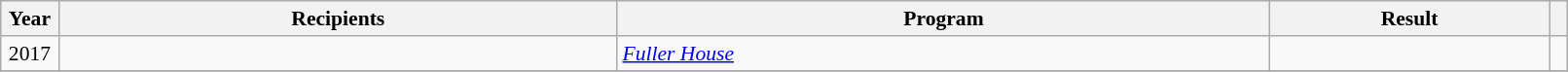<table class="wikitable plainrowheaders" style="font-size: 90%" width=85%>
<tr>
<th scope="col" style="width:2%;">Year</th>
<th scope="col" style="width:30%;">Recipients</th>
<th scope="col" style="width:35%;">Program</th>
<th scope="col" style="width:15%;">Result</th>
<th scope="col" class="unsortable" style="width:1%;"></th>
</tr>
<tr>
<td style="text-align:center;">2017</td>
<td></td>
<td><em><a href='#'>Fuller House</a></em></td>
<td></td>
<td style="text-align:center;"></td>
</tr>
<tr>
</tr>
</table>
